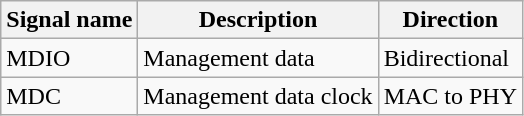<table class="wikitable">
<tr>
<th>Signal name</th>
<th>Description</th>
<th>Direction</th>
</tr>
<tr>
<td>MDIO</td>
<td>Management data</td>
<td>Bidirectional</td>
</tr>
<tr>
<td>MDC</td>
<td>Management data clock</td>
<td>MAC to PHY</td>
</tr>
</table>
